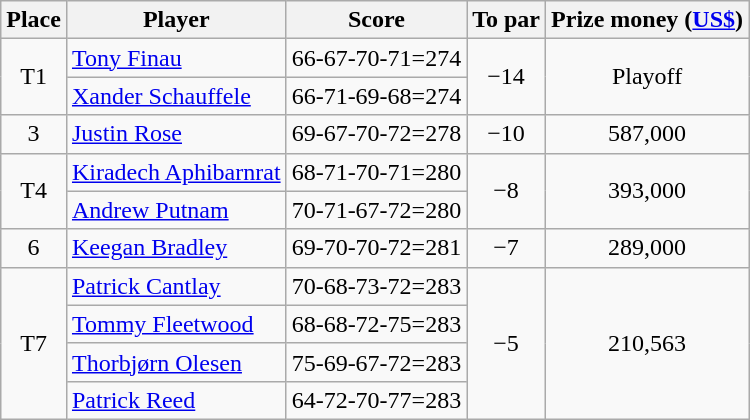<table class="wikitable">
<tr>
<th>Place</th>
<th>Player</th>
<th>Score</th>
<th>To par</th>
<th>Prize money (<a href='#'>US$</a>)</th>
</tr>
<tr>
<td rowspan=2 align=center>T1</td>
<td> <a href='#'>Tony Finau</a></td>
<td>66-67-70-71=274</td>
<td rowspan=2 align=center>−14</td>
<td rowspan=2 align=center>Playoff</td>
</tr>
<tr>
<td> <a href='#'>Xander Schauffele</a></td>
<td>66-71-69-68=274</td>
</tr>
<tr>
<td align=center>3</td>
<td> <a href='#'>Justin Rose</a></td>
<td>69-67-70-72=278</td>
<td align=center>−10</td>
<td align=center>587,000</td>
</tr>
<tr>
<td rowspan=2 align=center>T4</td>
<td> <a href='#'>Kiradech Aphibarnrat</a></td>
<td>68-71-70-71=280</td>
<td rowspan=2 align=center>−8</td>
<td rowspan=2 align=center>393,000</td>
</tr>
<tr>
<td> <a href='#'>Andrew Putnam</a></td>
<td>70-71-67-72=280</td>
</tr>
<tr>
<td align=center>6</td>
<td> <a href='#'>Keegan Bradley</a></td>
<td>69-70-70-72=281</td>
<td align=center>−7</td>
<td align=center>289,000</td>
</tr>
<tr>
<td rowspan=4 align=center>T7</td>
<td> <a href='#'>Patrick Cantlay</a></td>
<td>70-68-73-72=283</td>
<td rowspan=4 align=center>−5</td>
<td rowspan=4 align=center>210,563</td>
</tr>
<tr>
<td> <a href='#'>Tommy Fleetwood</a></td>
<td>68-68-72-75=283</td>
</tr>
<tr>
<td> <a href='#'>Thorbjørn Olesen</a></td>
<td>75-69-67-72=283</td>
</tr>
<tr>
<td> <a href='#'>Patrick Reed</a></td>
<td>64-72-70-77=283</td>
</tr>
</table>
